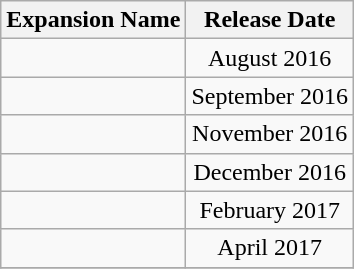<table class="wikitable" style="text-align:center">
<tr>
<th>Expansion Name</th>
<th>Release Date</th>
</tr>
<tr>
<td></td>
<td>August 2016</td>
</tr>
<tr>
<td></td>
<td>September 2016</td>
</tr>
<tr>
<td></td>
<td>November 2016</td>
</tr>
<tr>
<td></td>
<td>December 2016</td>
</tr>
<tr>
<td></td>
<td>February 2017</td>
</tr>
<tr>
<td></td>
<td>April 2017</td>
</tr>
<tr>
</tr>
</table>
